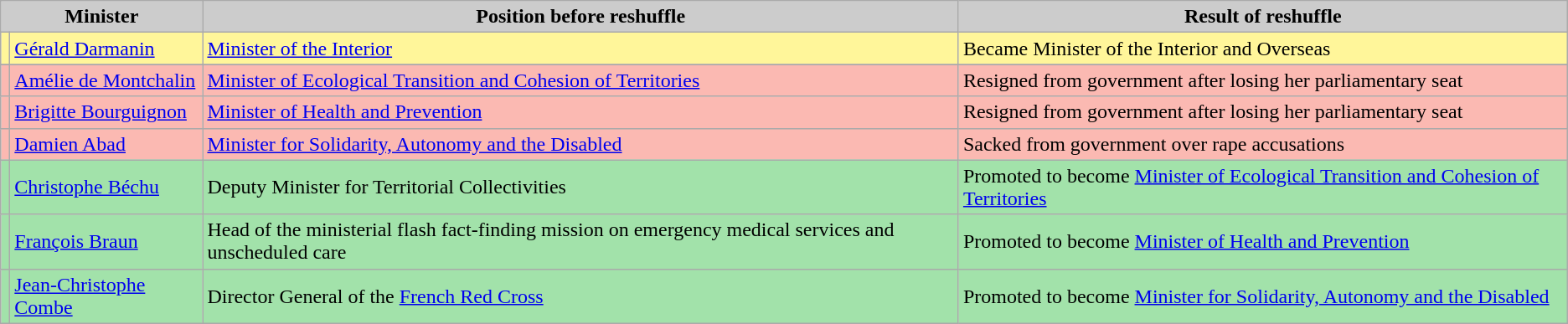<table class="wikitable">
<tr>
<th scope="col" style="background:#ccc;" colspan=2>Minister</th>
<th scope="col" style="background:#ccc;">Position before reshuffle</th>
<th scope="col" style="background:#ccc;">Result of reshuffle</th>
</tr>
<tr style="background:#FFF69A;" colspan="4" |>
<td></td>
<td><a href='#'>Gérald Darmanin</a></td>
<td><a href='#'>Minister of the Interior</a></td>
<td>Became Minister of the Interior and Overseas</td>
</tr>
<tr>
</tr>
<tr style="background:#FBB9B2;" colspan="4" |>
<td></td>
<td><a href='#'>Amélie de Montchalin</a></td>
<td><a href='#'>Minister of Ecological Transition and Cohesion of Territories</a></td>
<td>Resigned from government after losing her parliamentary seat</td>
</tr>
<tr style="background:#FBB9B2;" colspan="4" |>
<td></td>
<td><a href='#'>Brigitte Bourguignon</a></td>
<td><a href='#'>Minister of Health and Prevention</a></td>
<td>Resigned from government after losing her parliamentary seat</td>
</tr>
<tr style="background:#FBB9B2;" colspan="4" |>
<td></td>
<td><a href='#'>Damien Abad</a></td>
<td><a href='#'>Minister for Solidarity, Autonomy and the Disabled</a></td>
<td>Sacked from government over rape accusations</td>
</tr>
<tr style="background:#A2E2AA;" colspan="4" |>
<td></td>
<td><a href='#'>Christophe Béchu</a></td>
<td>Deputy Minister for Territorial Collectivities</td>
<td>Promoted to become <a href='#'>Minister of Ecological Transition and Cohesion of Territories</a></td>
</tr>
<tr style="background:#A2E2AA;" colspan="4" |>
<td></td>
<td><a href='#'>François Braun</a></td>
<td>Head of the ministerial flash fact-finding mission on emergency medical services and unscheduled care</td>
<td>Promoted to become <a href='#'>Minister of Health and Prevention</a></td>
</tr>
<tr style="background:#A2E2AA;" colspan="4" |>
<td></td>
<td><a href='#'>Jean-Christophe Combe</a></td>
<td>Director General of the <a href='#'>French Red Cross</a></td>
<td>Promoted to become <a href='#'>Minister for Solidarity, Autonomy and the Disabled</a></td>
</tr>
</table>
